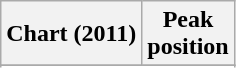<table class="wikitable sortable">
<tr>
<th>Chart (2011)</th>
<th>Peak<br>position</th>
</tr>
<tr>
</tr>
<tr>
</tr>
<tr>
</tr>
</table>
